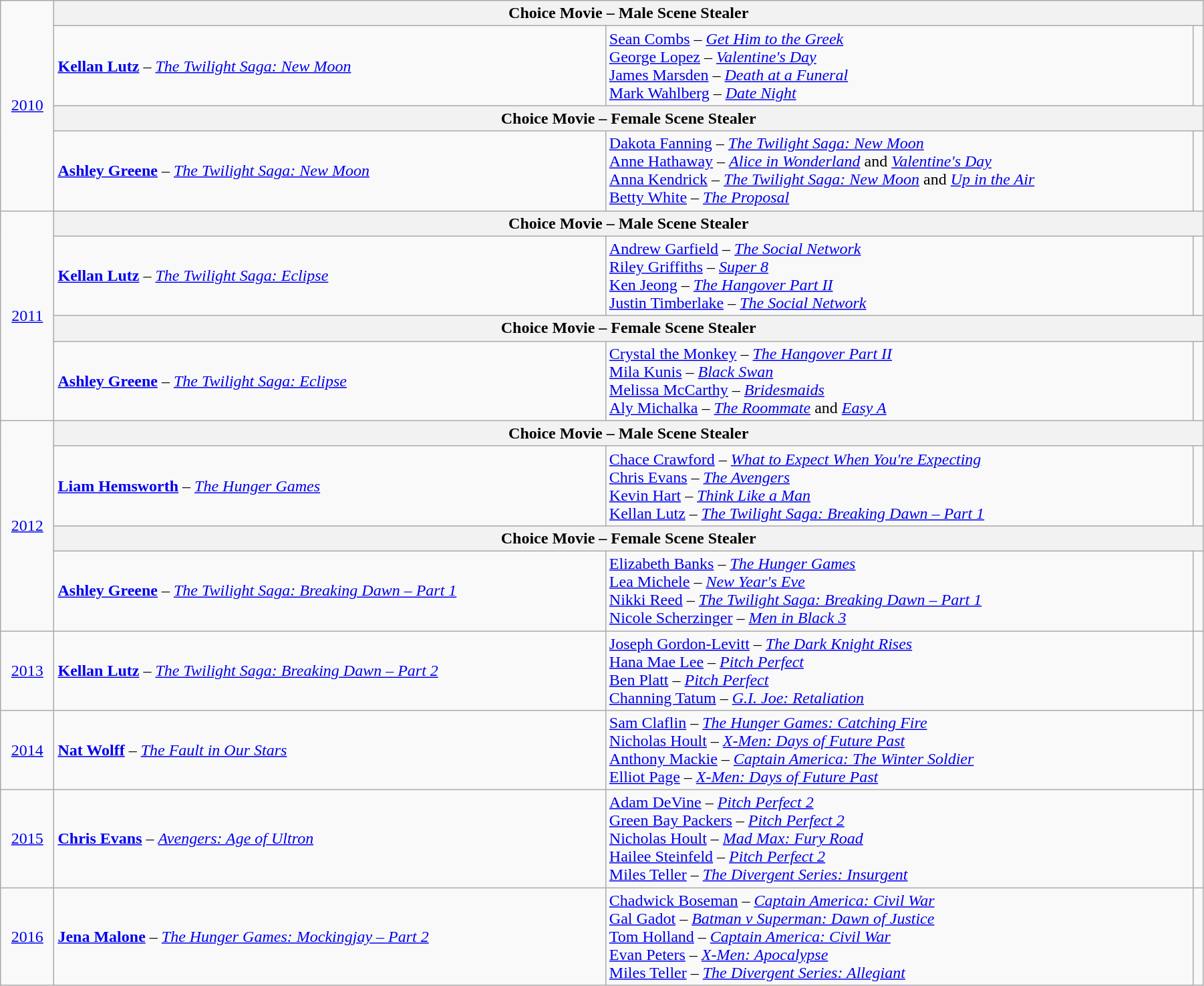<table class="wikitable" width="95%" cellpadding="5">
<tr>
<td rowspan="4" align="center"><a href='#'>2010</a></td>
<th colspan="3">Choice Movie – Male Scene Stealer</th>
</tr>
<tr>
<td><strong><a href='#'>Kellan Lutz</a></strong> – <em><a href='#'>The Twilight Saga: New Moon</a></em></td>
<td><a href='#'>Sean Combs</a> – <em><a href='#'>Get Him to the Greek</a></em><br><a href='#'>George Lopez</a> – <em><a href='#'>Valentine's Day</a></em><br><a href='#'>James Marsden</a> – <em><a href='#'>Death at a Funeral</a></em><br><a href='#'>Mark Wahlberg</a> – <em><a href='#'>Date Night</a></em></td>
<td align="center"></td>
</tr>
<tr>
<th colspan="3">Choice Movie – Female Scene Stealer</th>
</tr>
<tr>
<td><strong><a href='#'>Ashley Greene</a></strong> – <em><a href='#'>The Twilight Saga: New Moon</a></em></td>
<td><a href='#'>Dakota Fanning</a> – <em><a href='#'>The Twilight Saga: New Moon</a></em><br><a href='#'>Anne Hathaway</a> – <em><a href='#'>Alice in Wonderland</a></em> and <em><a href='#'>Valentine's Day</a></em><br><a href='#'>Anna Kendrick</a> – <em><a href='#'>The Twilight Saga: New Moon</a></em> and <em><a href='#'>Up in the Air</a></em><br><a href='#'>Betty White</a> – <em><a href='#'>The Proposal</a></em></td>
<td align="center"></td>
</tr>
<tr>
<td rowspan="4" align="center"><a href='#'>2011</a></td>
<th colspan="3">Choice Movie – Male Scene Stealer</th>
</tr>
<tr>
<td><strong><a href='#'>Kellan Lutz</a></strong> – <em><a href='#'>The Twilight Saga: Eclipse</a></em></td>
<td><a href='#'>Andrew Garfield</a> – <em><a href='#'>The Social Network</a></em><br><a href='#'>Riley Griffiths</a> – <em><a href='#'>Super 8</a></em><br><a href='#'>Ken Jeong</a> – <em><a href='#'>The Hangover Part II</a></em><br><a href='#'>Justin Timberlake</a> –  <em><a href='#'>The Social Network</a></em></td>
<td align="center"></td>
</tr>
<tr>
<th colspan="3">Choice Movie – Female Scene Stealer</th>
</tr>
<tr>
<td><strong><a href='#'>Ashley Greene</a></strong> – <em><a href='#'>The Twilight Saga: Eclipse</a></em></td>
<td><a href='#'>Crystal the Monkey</a> – <em><a href='#'>The Hangover Part II</a></em><br><a href='#'>Mila Kunis</a> – <em><a href='#'>Black Swan</a></em><br><a href='#'>Melissa McCarthy</a> – <em><a href='#'>Bridesmaids</a></em><br><a href='#'>Aly Michalka</a> – <em><a href='#'>The Roommate</a></em> and <em><a href='#'>Easy A</a></em></td>
<td align="center"></td>
</tr>
<tr>
<td rowspan="4" align="center"><a href='#'>2012</a></td>
<th colspan="3">Choice Movie – Male Scene Stealer</th>
</tr>
<tr>
<td><strong><a href='#'>Liam Hemsworth</a></strong> – <em><a href='#'>The Hunger Games</a></em></td>
<td><a href='#'>Chace Crawford</a> – <em><a href='#'>What to Expect When You're Expecting</a></em><br><a href='#'>Chris Evans</a> – <em><a href='#'>The Avengers</a></em><br><a href='#'>Kevin Hart</a> – <em><a href='#'>Think Like a Man</a></em><br><a href='#'>Kellan Lutz</a> – <em><a href='#'>The Twilight Saga: Breaking Dawn – Part 1</a></em></td>
<td align="center"></td>
</tr>
<tr>
<th colspan="3">Choice Movie – Female Scene Stealer</th>
</tr>
<tr>
<td><strong><a href='#'>Ashley Greene</a></strong> – <em><a href='#'>The Twilight Saga: Breaking Dawn – Part 1</a></em></td>
<td><a href='#'>Elizabeth Banks</a> – <em><a href='#'>The Hunger Games</a></em><br><a href='#'>Lea Michele</a> – <em><a href='#'>New Year's Eve</a></em><br><a href='#'>Nikki Reed</a> – <em><a href='#'>The Twilight Saga: Breaking Dawn – Part 1</a></em><br><a href='#'>Nicole Scherzinger</a> – <em><a href='#'>Men in Black 3</a></em></td>
<td align="center"></td>
</tr>
<tr>
<td align="center"><a href='#'>2013</a></td>
<td><strong><a href='#'>Kellan Lutz</a></strong> – <em><a href='#'>The Twilight Saga: Breaking Dawn – Part 2</a></em></td>
<td><a href='#'>Joseph Gordon-Levitt</a> – <em><a href='#'>The Dark Knight Rises</a></em><br><a href='#'>Hana Mae Lee</a> – <em><a href='#'>Pitch Perfect</a></em><br><a href='#'>Ben Platt</a> – <em><a href='#'>Pitch Perfect</a></em><br><a href='#'>Channing Tatum</a> – <em><a href='#'>G.I. Joe: Retaliation</a></em></td>
<td align="center"></td>
</tr>
<tr>
<td align="center"><a href='#'>2014</a></td>
<td><strong><a href='#'>Nat Wolff</a></strong> – <em><a href='#'>The Fault in Our Stars</a></em></td>
<td><a href='#'>Sam Claflin</a> – <em><a href='#'>The Hunger Games: Catching Fire</a></em><br><a href='#'>Nicholas Hoult</a> – <em><a href='#'>X-Men: Days of Future Past</a></em><br><a href='#'>Anthony Mackie</a> – <em><a href='#'>Captain America: The Winter Soldier</a></em><br><a href='#'>Elliot Page</a> – <em><a href='#'>X-Men: Days of Future Past</a></em></td>
<td align="center"></td>
</tr>
<tr>
<td align="center"><a href='#'>2015</a></td>
<td><strong><a href='#'>Chris Evans</a></strong> – <em><a href='#'>Avengers: Age of Ultron</a></em></td>
<td><a href='#'>Adam DeVine</a> – <em><a href='#'>Pitch Perfect 2</a></em><br><a href='#'>Green Bay Packers</a> – <em><a href='#'>Pitch Perfect 2</a></em><br><a href='#'>Nicholas Hoult</a> – <em><a href='#'>Mad Max: Fury Road</a></em><br><a href='#'>Hailee Steinfeld</a> – <em><a href='#'>Pitch Perfect 2</a></em><br><a href='#'>Miles Teller</a> – <em><a href='#'>The Divergent Series: Insurgent</a></em></td>
<td align="center"></td>
</tr>
<tr>
<td align="center"><a href='#'>2016</a></td>
<td><strong><a href='#'>Jena Malone</a></strong> – <em><a href='#'>The Hunger Games: Mockingjay – Part 2</a></em></td>
<td><a href='#'>Chadwick Boseman</a> – <em><a href='#'>Captain America: Civil War</a></em><br><a href='#'>Gal Gadot</a> – <em><a href='#'>Batman v Superman: Dawn of Justice</a></em><br><a href='#'>Tom Holland</a> – <em><a href='#'>Captain America: Civil War</a></em><br><a href='#'>Evan Peters</a> – <em><a href='#'>X-Men: Apocalypse</a></em><br><a href='#'>Miles Teller</a> – <em><a href='#'>The Divergent Series: Allegiant</a></em></td>
<td align="center"></td>
</tr>
</table>
